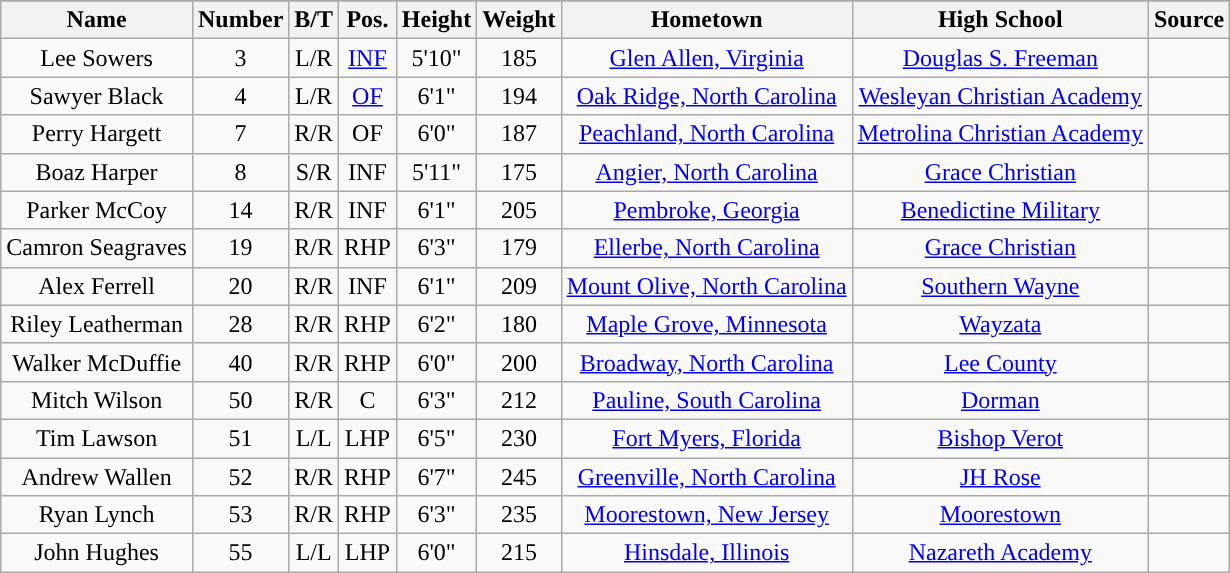<table class="wikitable sortable collapsible">
<tr>
</tr>
<tr>
<th style="text-align:center; ">Name</th>
<th style="text-align:center; ">Number</th>
<th style="text-align:center; ">B/T</th>
<th style="text-align:center; ">Pos.</th>
<th style="text-align:center; ">Height</th>
<th style="text-align:center; ">Weight</th>
<th style="text-align:center; ">Hometown</th>
<th style="text-align:center; ">High School</th>
<th style="text-align:center; ">Source</th>
</tr>
<tr align="center">
<td>Lee Sowers</td>
<td>3</td>
<td>L/R</td>
<td><a href='#'>INF</a></td>
<td>5'10"</td>
<td>185</td>
<td><a href='#'>Glen Allen, Virginia</a></td>
<td><a href='#'>Douglas S. Freeman</a></td>
<td></td>
</tr>
<tr align="center">
<td>Sawyer Black</td>
<td>4</td>
<td>L/R</td>
<td><a href='#'>OF</a></td>
<td>6'1"</td>
<td>194</td>
<td><a href='#'>Oak Ridge, North Carolina</a></td>
<td><a href='#'>Wesleyan Christian Academy</a></td>
<td></td>
</tr>
<tr align="center">
<td>Perry Hargett</td>
<td>7</td>
<td>R/R</td>
<td>OF</td>
<td>6'0"</td>
<td>187</td>
<td><a href='#'>Peachland, North Carolina</a></td>
<td><a href='#'>Metrolina Christian Academy</a></td>
<td></td>
</tr>
<tr align="center">
<td>Boaz Harper</td>
<td>8</td>
<td>S/R</td>
<td>INF</td>
<td>5'11"</td>
<td>175</td>
<td><a href='#'>Angier, North Carolina</a></td>
<td><a href='#'>Grace Christian</a></td>
<td></td>
</tr>
<tr align="center">
<td>Parker McCoy</td>
<td>14</td>
<td>R/R</td>
<td>INF</td>
<td>6'1"</td>
<td>205</td>
<td><a href='#'>Pembroke, Georgia</a></td>
<td><a href='#'>Benedictine Military</a></td>
<td></td>
</tr>
<tr align="center">
<td>Camron Seagraves</td>
<td>19</td>
<td>R/R</td>
<td>RHP</td>
<td>6'3"</td>
<td>179</td>
<td><a href='#'>Ellerbe, North Carolina</a></td>
<td><a href='#'>Grace Christian</a></td>
<td></td>
</tr>
<tr align="center">
<td>Alex Ferrell</td>
<td>20</td>
<td>R/R</td>
<td>INF</td>
<td>6'1"</td>
<td>209</td>
<td><a href='#'>Mount Olive, North Carolina</a></td>
<td><a href='#'>Southern Wayne</a></td>
<td></td>
</tr>
<tr align="center">
<td>Riley Leatherman</td>
<td>28</td>
<td>R/R</td>
<td>RHP</td>
<td>6'2"</td>
<td>180</td>
<td><a href='#'>Maple Grove, Minnesota</a></td>
<td><a href='#'>Wayzata</a></td>
<td></td>
</tr>
<tr align="center">
<td>Walker McDuffie</td>
<td>40</td>
<td>R/R</td>
<td>RHP</td>
<td>6'0"</td>
<td>200</td>
<td><a href='#'>Broadway, North Carolina</a></td>
<td><a href='#'>Lee County</a></td>
<td></td>
</tr>
<tr align="center">
<td>Mitch Wilson</td>
<td>50</td>
<td>R/R</td>
<td>C</td>
<td>6'3"</td>
<td>212</td>
<td><a href='#'>Pauline, South Carolina</a></td>
<td><a href='#'>Dorman</a></td>
<td></td>
</tr>
<tr align="center">
<td>Tim Lawson</td>
<td>51</td>
<td>L/L</td>
<td>LHP</td>
<td>6'5"</td>
<td>230</td>
<td><a href='#'>Fort Myers, Florida</a></td>
<td><a href='#'>Bishop Verot</a></td>
<td></td>
</tr>
<tr align="center">
<td>Andrew Wallen</td>
<td>52</td>
<td>R/R</td>
<td>RHP</td>
<td>6'7"</td>
<td>245</td>
<td><a href='#'>Greenville, North Carolina</a></td>
<td><a href='#'>JH Rose</a></td>
<td></td>
</tr>
<tr align="center">
<td>Ryan Lynch</td>
<td>53</td>
<td>R/R</td>
<td>RHP</td>
<td>6'3"</td>
<td>235</td>
<td><a href='#'>Moorestown, New Jersey</a></td>
<td><a href='#'>Moorestown</a></td>
<td></td>
</tr>
<tr align="center">
<td>John Hughes</td>
<td>55</td>
<td>L/L</td>
<td>LHP</td>
<td>6'0"</td>
<td>215</td>
<td><a href='#'>Hinsdale, Illinois</a></td>
<td><a href='#'>Nazareth Academy</a></td>
<td></td>
</tr>
</table>
